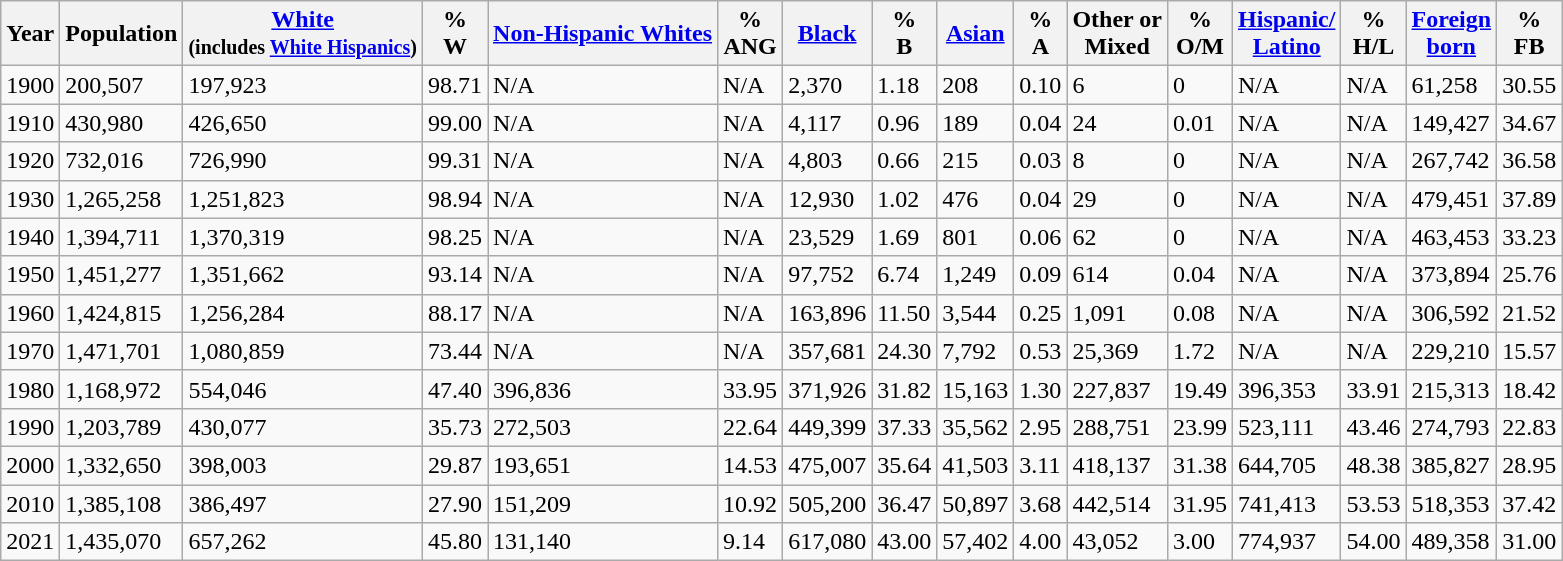<table class="wikitable sortable">
<tr>
<th>Year</th>
<th>Population</th>
<th><a href='#'>White</a><br><small>(includes <a href='#'>White Hispanics</a>)</small></th>
<th>%<br>W</th>
<th><a href='#'>Non-Hispanic Whites</a></th>
<th>%<br>ANG</th>
<th><a href='#'>Black</a></th>
<th>%<br>B</th>
<th><a href='#'>Asian</a></th>
<th>%<br>A</th>
<th>Other or<br>Mixed</th>
<th>%<br>O/M</th>
<th><a href='#'>Hispanic/<br>Latino</a></th>
<th>%<br>H/L</th>
<th><a href='#'>Foreign<br>born</a></th>
<th>%<br>FB</th>
</tr>
<tr>
<td>1900</td>
<td>200,507</td>
<td>197,923</td>
<td>98.71</td>
<td>N/A</td>
<td>N/A</td>
<td>2,370</td>
<td>1.18</td>
<td>208</td>
<td>0.10</td>
<td>6</td>
<td>0</td>
<td>N/A</td>
<td>N/A</td>
<td>61,258</td>
<td>30.55</td>
</tr>
<tr>
<td>1910</td>
<td>430,980</td>
<td>426,650</td>
<td>99.00</td>
<td>N/A</td>
<td>N/A</td>
<td>4,117</td>
<td>0.96</td>
<td>189</td>
<td>0.04</td>
<td>24</td>
<td>0.01</td>
<td>N/A</td>
<td>N/A</td>
<td>149,427</td>
<td>34.67</td>
</tr>
<tr>
<td>1920</td>
<td>732,016</td>
<td>726,990</td>
<td>99.31</td>
<td>N/A</td>
<td>N/A</td>
<td>4,803</td>
<td>0.66</td>
<td>215</td>
<td>0.03</td>
<td>8</td>
<td>0</td>
<td>N/A</td>
<td>N/A</td>
<td>267,742</td>
<td>36.58</td>
</tr>
<tr>
<td>1930</td>
<td>1,265,258</td>
<td>1,251,823</td>
<td>98.94</td>
<td>N/A</td>
<td>N/A</td>
<td>12,930</td>
<td>1.02</td>
<td>476</td>
<td>0.04</td>
<td>29</td>
<td>0</td>
<td>N/A</td>
<td>N/A</td>
<td>479,451</td>
<td>37.89</td>
</tr>
<tr>
<td>1940</td>
<td>1,394,711</td>
<td>1,370,319</td>
<td>98.25</td>
<td>N/A</td>
<td>N/A</td>
<td>23,529</td>
<td>1.69</td>
<td>801</td>
<td>0.06</td>
<td>62</td>
<td>0</td>
<td>N/A</td>
<td>N/A</td>
<td>463,453</td>
<td>33.23</td>
</tr>
<tr>
<td>1950</td>
<td>1,451,277</td>
<td>1,351,662</td>
<td>93.14</td>
<td>N/A</td>
<td>N/A</td>
<td>97,752</td>
<td>6.74</td>
<td>1,249</td>
<td>0.09</td>
<td>614</td>
<td>0.04</td>
<td>N/A</td>
<td>N/A</td>
<td>373,894</td>
<td>25.76</td>
</tr>
<tr>
<td>1960</td>
<td>1,424,815</td>
<td>1,256,284</td>
<td>88.17</td>
<td>N/A</td>
<td>N/A</td>
<td>163,896</td>
<td>11.50</td>
<td>3,544</td>
<td>0.25</td>
<td>1,091</td>
<td>0.08</td>
<td>N/A</td>
<td>N/A</td>
<td>306,592</td>
<td>21.52</td>
</tr>
<tr>
<td>1970</td>
<td>1,471,701</td>
<td>1,080,859</td>
<td>73.44</td>
<td>N/A</td>
<td>N/A</td>
<td>357,681</td>
<td>24.30</td>
<td>7,792</td>
<td>0.53</td>
<td>25,369</td>
<td>1.72</td>
<td>N/A</td>
<td>N/A</td>
<td>229,210</td>
<td>15.57</td>
</tr>
<tr>
<td>1980</td>
<td>1,168,972</td>
<td>554,046</td>
<td>47.40</td>
<td>396,836</td>
<td>33.95</td>
<td>371,926</td>
<td>31.82</td>
<td>15,163</td>
<td>1.30</td>
<td>227,837</td>
<td>19.49</td>
<td>396,353</td>
<td>33.91</td>
<td>215,313</td>
<td>18.42</td>
</tr>
<tr>
<td>1990</td>
<td>1,203,789</td>
<td>430,077</td>
<td>35.73</td>
<td>272,503</td>
<td>22.64</td>
<td>449,399</td>
<td>37.33</td>
<td>35,562</td>
<td>2.95</td>
<td>288,751</td>
<td>23.99</td>
<td>523,111</td>
<td>43.46</td>
<td>274,793</td>
<td>22.83</td>
</tr>
<tr>
<td>2000</td>
<td>1,332,650</td>
<td>398,003</td>
<td>29.87</td>
<td>193,651</td>
<td>14.53</td>
<td>475,007</td>
<td>35.64</td>
<td>41,503</td>
<td>3.11</td>
<td>418,137</td>
<td>31.38</td>
<td>644,705</td>
<td>48.38</td>
<td>385,827</td>
<td>28.95</td>
</tr>
<tr>
<td>2010</td>
<td>1,385,108</td>
<td>386,497</td>
<td>27.90</td>
<td>151,209</td>
<td>10.92</td>
<td>505,200</td>
<td>36.47</td>
<td>50,897</td>
<td>3.68</td>
<td>442,514</td>
<td>31.95</td>
<td>741,413</td>
<td>53.53</td>
<td>518,353</td>
<td>37.42</td>
</tr>
<tr>
<td>2021</td>
<td>1,435,070</td>
<td>657,262</td>
<td>45.80</td>
<td>131,140</td>
<td>9.14</td>
<td>617,080</td>
<td>43.00</td>
<td>57,402</td>
<td>4.00</td>
<td>43,052</td>
<td>3.00</td>
<td>774,937</td>
<td>54.00</td>
<td>489,358</td>
<td>31.00</td>
</tr>
</table>
